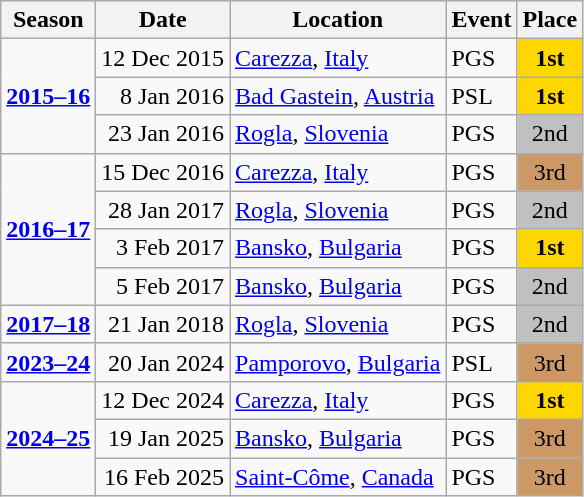<table class="wikitable">
<tr>
<th>Season</th>
<th>Date</th>
<th>Location</th>
<th>Event</th>
<th>Place</th>
</tr>
<tr>
<td align=center rowspan=3><strong><a href='#'>2015–16</a></strong></td>
<td align=right>12 Dec 2015</td>
<td> <a href='#'>Carezza</a>, <a href='#'>Italy</a></td>
<td>PGS</td>
<td bgcolor="gold" align=center><strong>1st</strong></td>
</tr>
<tr>
<td align=right>8 Jan 2016</td>
<td> <a href='#'>Bad Gastein</a>, <a href='#'>Austria</a></td>
<td>PSL</td>
<td bgcolor="gold" align=center><strong>1st</strong></td>
</tr>
<tr>
<td align=right>23 Jan 2016</td>
<td> <a href='#'>Rogla</a>, <a href='#'>Slovenia</a></td>
<td>PGS</td>
<td bgcolor="silver" align=center>2nd</td>
</tr>
<tr>
<td align=center rowspan=4><strong><a href='#'>2016–17</a></strong></td>
<td align=right>15 Dec 2016</td>
<td> <a href='#'>Carezza</a>, <a href='#'>Italy</a></td>
<td>PGS</td>
<td bgcolor="#cc9966" align=center>3rd</td>
</tr>
<tr>
<td align=right>28 Jan 2017</td>
<td> <a href='#'>Rogla</a>, <a href='#'>Slovenia</a></td>
<td>PGS</td>
<td bgcolor="silver" align=center>2nd</td>
</tr>
<tr>
<td align=right>3 Feb 2017</td>
<td> <a href='#'>Bansko</a>, <a href='#'>Bulgaria</a></td>
<td>PGS</td>
<td bgcolor="gold" align=center><strong>1st</strong></td>
</tr>
<tr>
<td align=right>5 Feb 2017</td>
<td> <a href='#'>Bansko</a>, <a href='#'>Bulgaria</a></td>
<td>PGS</td>
<td bgcolor="silver" align=center>2nd</td>
</tr>
<tr>
<td align=center rowspan=1><strong><a href='#'>2017–18</a></strong></td>
<td align=right>21 Jan 2018</td>
<td> <a href='#'>Rogla</a>, <a href='#'>Slovenia</a></td>
<td>PGS</td>
<td bgcolor="silver" align=center>2nd</td>
</tr>
<tr>
<td align=center rowspan=1><strong><a href='#'>2023–24</a></strong></td>
<td align=right>20 Jan 2024</td>
<td> <a href='#'>Pamporovo</a>, <a href='#'>Bulgaria</a></td>
<td>PSL</td>
<td bgcolor="#cc9966" align=center>3rd</td>
</tr>
<tr>
<td align=center rowspan=3><strong><a href='#'>2024–25</a></strong></td>
<td align=right>12 Dec 2024</td>
<td> <a href='#'>Carezza</a>, <a href='#'>Italy</a></td>
<td>PGS</td>
<td bgcolor="gold" align=center><strong>1st</strong></td>
</tr>
<tr>
<td align=right>19 Jan 2025</td>
<td> <a href='#'>Bansko</a>, <a href='#'>Bulgaria</a></td>
<td>PGS</td>
<td bgcolor="#cc9966" align=center>3rd</td>
</tr>
<tr>
<td align=right>16 Feb 2025</td>
<td> <a href='#'>Saint-Côme</a>, <a href='#'>Canada</a></td>
<td>PGS</td>
<td bgcolor="#cc9966" align=center>3rd</td>
</tr>
</table>
